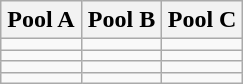<table class="wikitable">
<tr>
<th width=33%>Pool A</th>
<th width=33%>Pool B</th>
<th width=33%>Pool C</th>
</tr>
<tr>
<td></td>
<td></td>
<td></td>
</tr>
<tr>
<td></td>
<td></td>
<td></td>
</tr>
<tr>
<td></td>
<td></td>
<td></td>
</tr>
<tr>
<td></td>
<td></td>
<td></td>
</tr>
</table>
